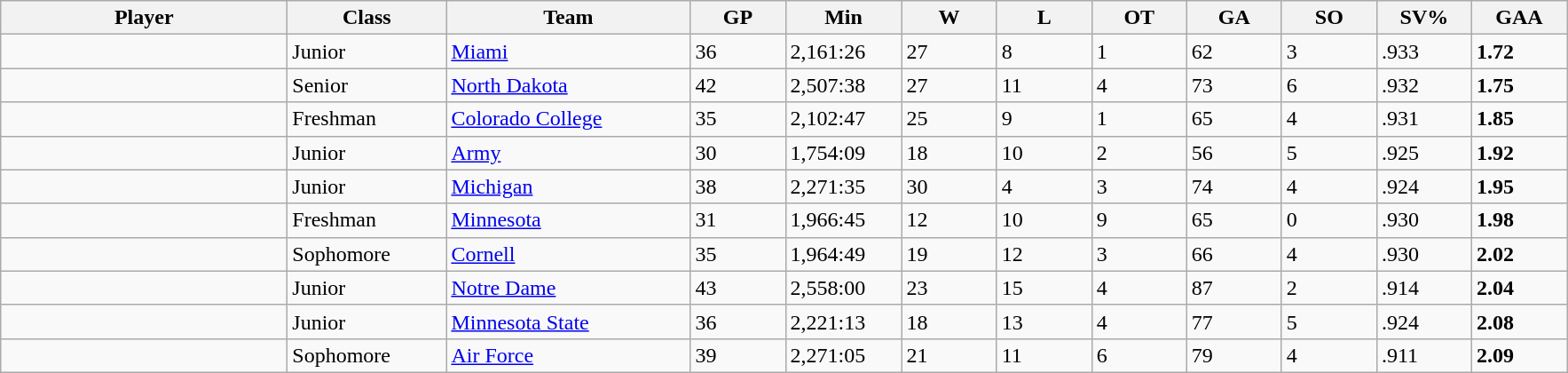<table class="wikitable sortable">
<tr>
<th style="width: 13em;">Player</th>
<th style="width: 7em;">Class</th>
<th style="width: 11em;">Team</th>
<th style="width: 4em;">GP</th>
<th style="width: 5em;">Min</th>
<th style="width: 4em;">W</th>
<th style="width: 4em;">L</th>
<th style="width: 4em;">OT</th>
<th style="width: 4em;">GA</th>
<th style="width: 4em;">SO</th>
<th style="width: 4em;">SV%</th>
<th style="width: 4em;">GAA</th>
</tr>
<tr>
<td></td>
<td>Junior</td>
<td><a href='#'>Miami</a></td>
<td>36</td>
<td>2,161:26</td>
<td>27</td>
<td>8</td>
<td>1</td>
<td>62</td>
<td>3</td>
<td>.933</td>
<td><strong>1.72</strong></td>
</tr>
<tr>
<td></td>
<td>Senior</td>
<td><a href='#'>North Dakota</a></td>
<td>42</td>
<td>2,507:38</td>
<td>27</td>
<td>11</td>
<td>4</td>
<td>73</td>
<td>6</td>
<td>.932</td>
<td><strong>1.75</strong></td>
</tr>
<tr>
<td></td>
<td>Freshman</td>
<td><a href='#'>Colorado College</a></td>
<td>35</td>
<td>2,102:47</td>
<td>25</td>
<td>9</td>
<td>1</td>
<td>65</td>
<td>4</td>
<td>.931</td>
<td><strong>1.85</strong></td>
</tr>
<tr>
<td></td>
<td>Junior</td>
<td><a href='#'>Army</a></td>
<td>30</td>
<td>1,754:09</td>
<td>18</td>
<td>10</td>
<td>2</td>
<td>56</td>
<td>5</td>
<td>.925</td>
<td><strong>1.92</strong></td>
</tr>
<tr>
<td></td>
<td>Junior</td>
<td><a href='#'>Michigan</a></td>
<td>38</td>
<td>2,271:35</td>
<td>30</td>
<td>4</td>
<td>3</td>
<td>74</td>
<td>4</td>
<td>.924</td>
<td><strong>1.95</strong></td>
</tr>
<tr>
<td></td>
<td>Freshman</td>
<td><a href='#'>Minnesota</a></td>
<td>31</td>
<td>1,966:45</td>
<td>12</td>
<td>10</td>
<td>9</td>
<td>65</td>
<td>0</td>
<td>.930</td>
<td><strong>1.98</strong></td>
</tr>
<tr>
<td></td>
<td>Sophomore</td>
<td><a href='#'>Cornell</a></td>
<td>35</td>
<td>1,964:49</td>
<td>19</td>
<td>12</td>
<td>3</td>
<td>66</td>
<td>4</td>
<td>.930</td>
<td><strong>2.02</strong></td>
</tr>
<tr>
<td></td>
<td>Junior</td>
<td><a href='#'>Notre Dame</a></td>
<td>43</td>
<td>2,558:00</td>
<td>23</td>
<td>15</td>
<td>4</td>
<td>87</td>
<td>2</td>
<td>.914</td>
<td><strong>2.04</strong></td>
</tr>
<tr>
<td></td>
<td>Junior</td>
<td><a href='#'>Minnesota State</a></td>
<td>36</td>
<td>2,221:13</td>
<td>18</td>
<td>13</td>
<td>4</td>
<td>77</td>
<td>5</td>
<td>.924</td>
<td><strong>2.08</strong></td>
</tr>
<tr>
<td></td>
<td>Sophomore</td>
<td><a href='#'>Air Force</a></td>
<td>39</td>
<td>2,271:05</td>
<td>21</td>
<td>11</td>
<td>6</td>
<td>79</td>
<td>4</td>
<td>.911</td>
<td><strong>2.09</strong></td>
</tr>
</table>
